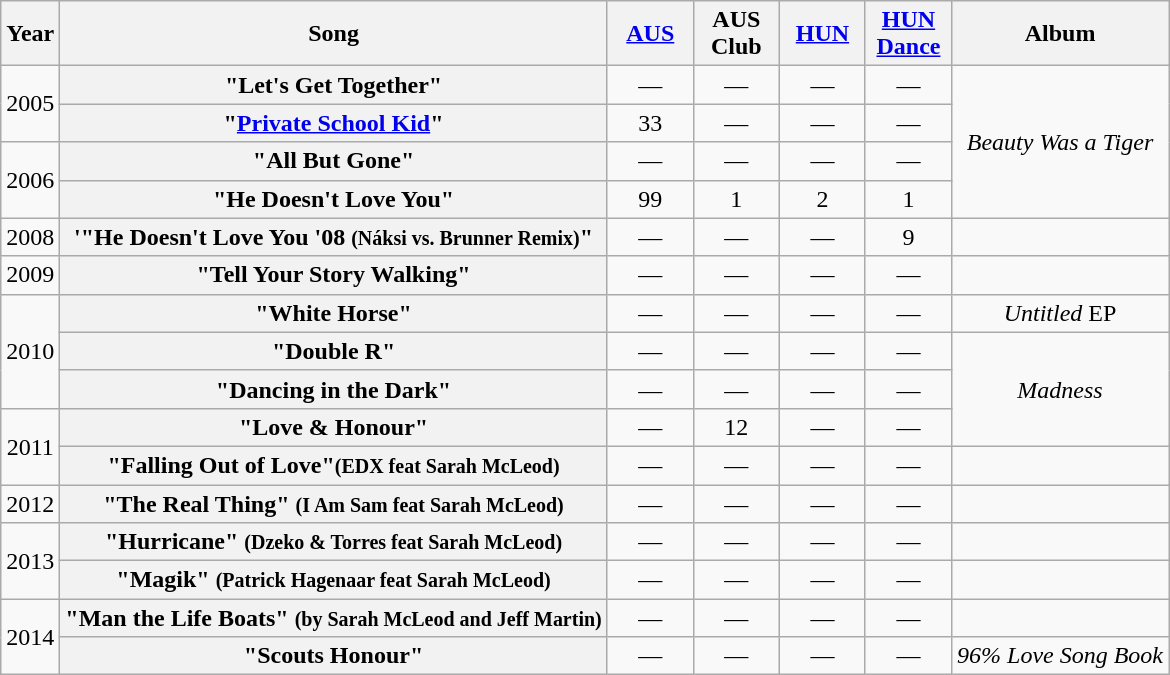<table class="wikitable plainrowheaders" style="text-align:center">
<tr>
<th scope="col">Year</th>
<th scope="col">Song</th>
<th scope="col" style="width:50px;"><a href='#'>AUS</a><br></th>
<th scope="col" style="width:50px;">AUS Club</th>
<th scope="col" style="width:50px;"><a href='#'>HUN</a><br></th>
<th scope="col" style="width:50px;"><a href='#'>HUN Dance</a><br></th>
<th scope="col">Album</th>
</tr>
<tr>
<td rowspan="2">2005</td>
<th scope="row">"Let's Get Together"</th>
<td>—</td>
<td>—</td>
<td>—</td>
<td>—</td>
<td rowspan="4"><em>Beauty Was a Tiger</em></td>
</tr>
<tr>
<th scope="row">"<a href='#'>Private School Kid</a>" </th>
<td>33</td>
<td>—</td>
<td>—</td>
<td>—</td>
</tr>
<tr>
<td rowspan="2">2006</td>
<th scope="row">"All But Gone"</th>
<td>—</td>
<td>—</td>
<td>—</td>
<td>—</td>
</tr>
<tr>
<th scope="row">"He Doesn't Love You"</th>
<td>99</td>
<td>1</td>
<td>2</td>
<td>1</td>
</tr>
<tr>
<td>2008</td>
<th scope="row">'"He Doesn't Love You '08 <small>(Náksi vs. Brunner Remix)</small>"</th>
<td>—</td>
<td>—</td>
<td>—</td>
<td>9</td>
<td></td>
</tr>
<tr>
<td>2009</td>
<th scope="row">"Tell Your Story Walking"</th>
<td>—</td>
<td>—</td>
<td>—</td>
<td>—</td>
<td></td>
</tr>
<tr>
<td rowspan="3">2010</td>
<th scope="row">"White Horse"</th>
<td>—</td>
<td>—</td>
<td>—</td>
<td>—</td>
<td><em>Untitled</em> EP</td>
</tr>
<tr>
<th scope="row">"Double R"</th>
<td>—</td>
<td>—</td>
<td>—</td>
<td>—</td>
<td rowspan="3"><em>Madness</em></td>
</tr>
<tr>
<th scope="row">"Dancing in the Dark"</th>
<td>—</td>
<td>—</td>
<td>—</td>
<td>—</td>
</tr>
<tr>
<td rowspan="2">2011</td>
<th scope="row">"Love & Honour"</th>
<td>—</td>
<td>12</td>
<td>—</td>
<td>—</td>
</tr>
<tr>
<th scope="row">"Falling Out of Love"<small>(EDX feat Sarah McLeod)</small></th>
<td>—</td>
<td>—</td>
<td>—</td>
<td>—</td>
<td></td>
</tr>
<tr>
<td>2012</td>
<th scope="row">"The Real Thing" <small>(I Am Sam feat Sarah McLeod)</small></th>
<td>—</td>
<td>—</td>
<td>—</td>
<td>—</td>
<td></td>
</tr>
<tr>
<td rowspan="2">2013</td>
<th scope="row">"Hurricane" <small>(Dzeko & Torres feat Sarah McLeod)</small></th>
<td>—</td>
<td>—</td>
<td>—</td>
<td>—</td>
<td></td>
</tr>
<tr>
<th scope="row">"Magik" <small>(Patrick Hagenaar feat Sarah McLeod)</small></th>
<td>—</td>
<td>—</td>
<td>—</td>
<td>—</td>
<td></td>
</tr>
<tr>
<td rowspan="2">2014</td>
<th scope="row">"Man the Life Boats" <small>(by Sarah McLeod and Jeff Martin)</small></th>
<td>—</td>
<td>—</td>
<td>—</td>
<td>—</td>
<td></td>
</tr>
<tr>
<th scope="row">"Scouts Honour"</th>
<td>—</td>
<td>—</td>
<td>—</td>
<td>—</td>
<td><em>96% Love Song Book</em></td>
</tr>
</table>
